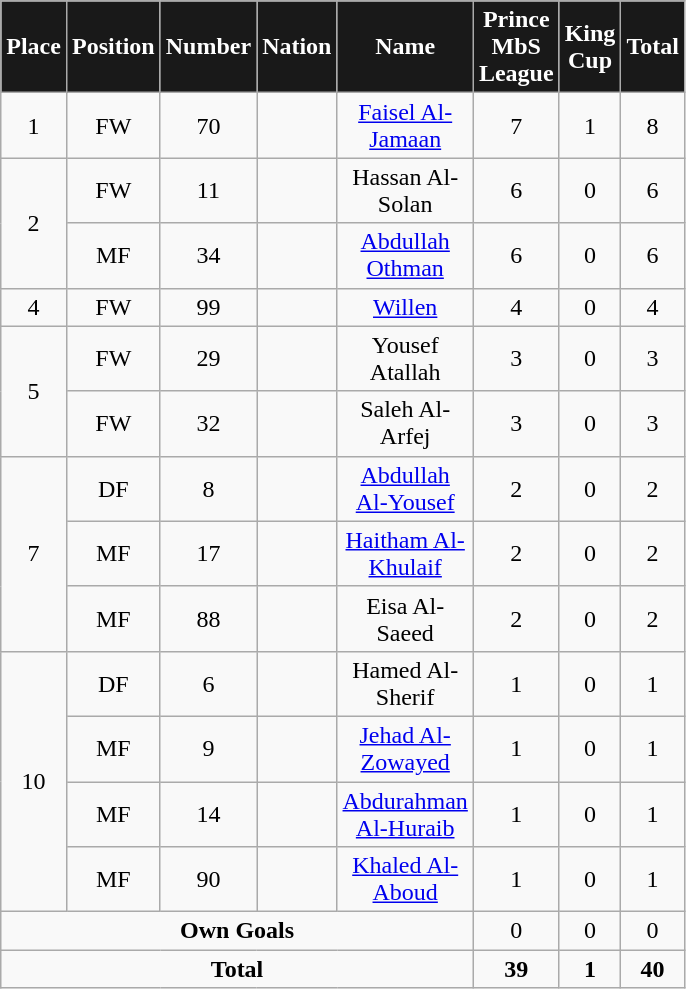<table class="wikitable"  style="text-align:center; font-size:100%; ">
<tr>
<th style="background:#191919; color:white; width:0px;">Place</th>
<th style="background:#191919; color:white; width:0px;">Position</th>
<th style="background:#191919; color:white; width:0px;">Number</th>
<th style="background:#191919; color:white; width:0px;">Nation</th>
<th style="background:#191919; color:white; width:0px;">Name</th>
<th style="background:#191919; color:white; width:00px;">Prince MbS League</th>
<th style="background:#191919; color:white; width:0px;">King Cup</th>
<th style="background:#191919; color:white; width:0px;">Total</th>
</tr>
<tr>
<td>1</td>
<td>FW</td>
<td>70</td>
<td></td>
<td><a href='#'>Faisel Al-Jamaan</a></td>
<td>7</td>
<td>1</td>
<td>8</td>
</tr>
<tr>
<td rowspan="2">2</td>
<td>FW</td>
<td>11</td>
<td></td>
<td>Hassan Al-Solan</td>
<td>6</td>
<td>0</td>
<td>6</td>
</tr>
<tr>
<td>MF</td>
<td>34</td>
<td></td>
<td><a href='#'>Abdullah Othman</a></td>
<td>6</td>
<td>0</td>
<td>6</td>
</tr>
<tr>
<td>4</td>
<td>FW</td>
<td>99</td>
<td></td>
<td><a href='#'>Willen</a></td>
<td>4</td>
<td>0</td>
<td>4</td>
</tr>
<tr>
<td rowspan="2">5</td>
<td>FW</td>
<td>29</td>
<td></td>
<td>Yousef Atallah</td>
<td>3</td>
<td>0</td>
<td>3</td>
</tr>
<tr>
<td>FW</td>
<td>32</td>
<td></td>
<td>Saleh Al-Arfej</td>
<td>3</td>
<td>0</td>
<td>3</td>
</tr>
<tr>
<td rowspan="3">7</td>
<td>DF</td>
<td>8</td>
<td></td>
<td><a href='#'>Abdullah Al-Yousef</a></td>
<td>2</td>
<td>0</td>
<td>2</td>
</tr>
<tr>
<td>MF</td>
<td>17</td>
<td></td>
<td><a href='#'>Haitham Al-Khulaif</a></td>
<td>2</td>
<td>0</td>
<td>2</td>
</tr>
<tr>
<td>MF</td>
<td>88</td>
<td></td>
<td>Eisa Al-Saeed</td>
<td>2</td>
<td>0</td>
<td>2</td>
</tr>
<tr>
<td rowspan="4">10</td>
<td>DF</td>
<td>6</td>
<td></td>
<td>Hamed Al-Sherif</td>
<td>1</td>
<td>0</td>
<td>1</td>
</tr>
<tr>
<td>MF</td>
<td>9</td>
<td></td>
<td><a href='#'>Jehad Al-Zowayed</a></td>
<td>1</td>
<td>0</td>
<td>1</td>
</tr>
<tr>
<td>MF</td>
<td>14</td>
<td></td>
<td><a href='#'>Abdurahman Al-Huraib</a></td>
<td>1</td>
<td>0</td>
<td>1</td>
</tr>
<tr>
<td>MF</td>
<td>90</td>
<td></td>
<td><a href='#'>Khaled Al-Aboud</a></td>
<td>1</td>
<td>0</td>
<td>1</td>
</tr>
<tr>
<td colspan=5><strong>Own Goals</strong></td>
<td>0</td>
<td>0</td>
<td>0</td>
</tr>
<tr>
<td colspan=5><strong>Total</strong></td>
<td><strong>39</strong></td>
<td><strong>1</strong></td>
<td><strong>40</strong></td>
</tr>
</table>
